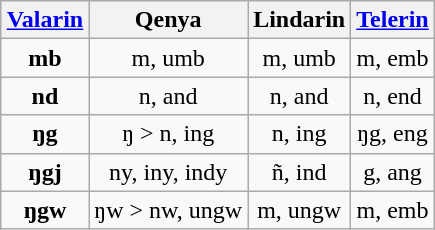<table class="wikitable" style="text-align: center; float:right;">
<tr>
<th><a href='#'>Valarin</a></th>
<th>Qenya</th>
<th>Lindarin</th>
<th><a href='#'>Telerin</a></th>
</tr>
<tr>
<td><strong>mb</strong></td>
<td>m, umb</td>
<td>m, umb</td>
<td>m, emb</td>
</tr>
<tr>
<td><strong>nd</strong></td>
<td>n, and</td>
<td>n, and</td>
<td>n, end</td>
</tr>
<tr>
<td><strong>ŋg</strong></td>
<td>ŋ > n, ing</td>
<td>n, ing</td>
<td>ŋg, eng</td>
</tr>
<tr>
<td><strong>ŋgj</strong></td>
<td>ny, iny, indy</td>
<td>ñ, ind</td>
<td>g, ang</td>
</tr>
<tr>
<td><strong>ŋgw</strong></td>
<td>ŋw > nw, ungw</td>
<td>m, ungw</td>
<td>m, emb</td>
</tr>
</table>
